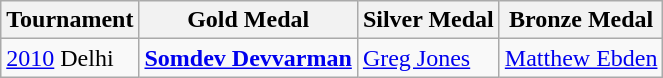<table class="wikitable">
<tr>
<th>Tournament</th>
<th>Gold Medal</th>
<th>Silver Medal</th>
<th>Bronze Medal</th>
</tr>
<tr>
<td><a href='#'>2010</a> Delhi</td>
<td> <strong><a href='#'>Somdev Devvarman</a></strong></td>
<td> <a href='#'>Greg Jones</a></td>
<td> <a href='#'>Matthew Ebden</a></td>
</tr>
</table>
